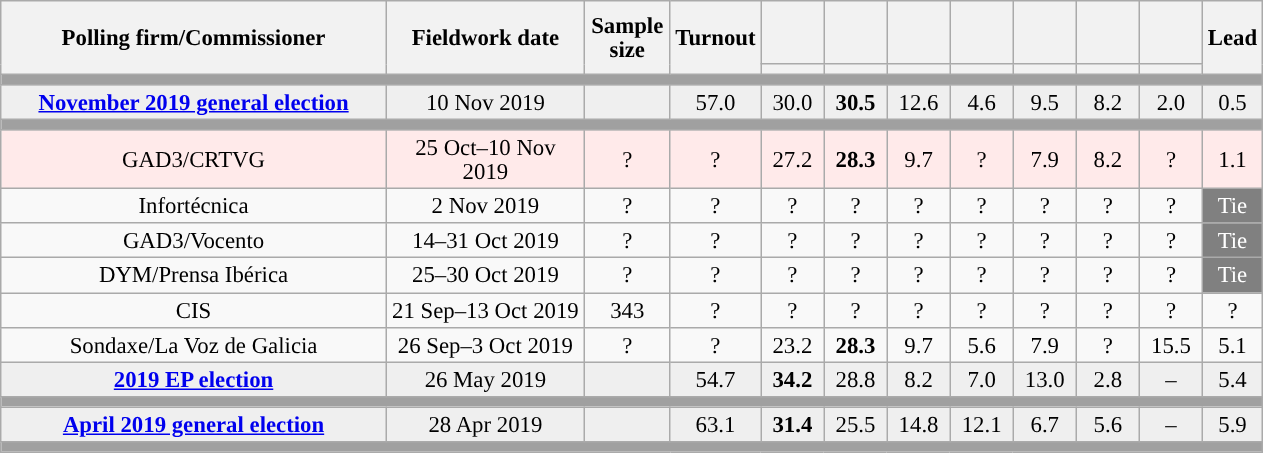<table class="wikitable collapsible collapsed" style="text-align:center; font-size:95%; line-height:16px;">
<tr style="height:42px;">
<th style="width:250px;" rowspan="2">Polling firm/Commissioner</th>
<th style="width:125px;" rowspan="2">Fieldwork date</th>
<th style="width:50px;" rowspan="2">Sample size</th>
<th style="width:45px;" rowspan="2">Turnout</th>
<th style="width:35px;"></th>
<th style="width:35px;"></th>
<th style="width:35px;"></th>
<th style="width:35px;"></th>
<th style="width:35px;"></th>
<th style="width:35px;"></th>
<th style="width:35px;"></th>
<th style="width:30px;" rowspan="2">Lead</th>
</tr>
<tr>
<th style="color:inherit;background:"></th>
<th style="color:inherit;background:"></th>
<th style="color:inherit;background:"></th>
<th style="color:inherit;background:"></th>
<th style="color:inherit;background:"></th>
<th style="color:inherit;background:"></th>
<th style="color:inherit;background:"></th>
</tr>
<tr>
<td colspan="12" style="background:#A0A0A0"></td>
</tr>
<tr style="background:#EFEFEF;">
<td><strong><a href='#'>November 2019 general election</a></strong></td>
<td>10 Nov 2019</td>
<td></td>
<td>57.0</td>
<td>30.0<br></td>
<td><strong>30.5</strong><br></td>
<td>12.6<br></td>
<td>4.6<br></td>
<td>9.5<br></td>
<td>8.2<br></td>
<td>2.0<br></td>
<td style="background:">0.5</td>
</tr>
<tr>
<td colspan="12" style="background:#A0A0A0"></td>
</tr>
<tr style="background:#FFEAEA;">
<td>GAD3/CRTVG</td>
<td>25 Oct–10 Nov 2019</td>
<td>?</td>
<td>?</td>
<td>27.2<br></td>
<td><strong>28.3</strong><br></td>
<td>9.7<br></td>
<td>?<br></td>
<td>7.9<br></td>
<td>8.2<br></td>
<td>?<br></td>
<td style="background:">1.1</td>
</tr>
<tr>
<td>Infortécnica</td>
<td>2 Nov 2019</td>
<td>?</td>
<td>?</td>
<td>?<br></td>
<td>?<br></td>
<td>?<br></td>
<td>?<br></td>
<td>?<br></td>
<td>?<br></td>
<td>?<br></td>
<td style="background:gray;color:white;">Tie</td>
</tr>
<tr>
<td>GAD3/Vocento</td>
<td>14–31 Oct 2019</td>
<td>?</td>
<td>?</td>
<td>?<br></td>
<td>?<br></td>
<td>?<br></td>
<td>?<br></td>
<td>?<br></td>
<td>?<br></td>
<td>?<br></td>
<td style="background:gray;color:white;">Tie</td>
</tr>
<tr>
<td>DYM/Prensa Ibérica</td>
<td>25–30 Oct 2019</td>
<td>?</td>
<td>?</td>
<td>?<br></td>
<td>?<br></td>
<td>?<br></td>
<td>?<br></td>
<td>?<br></td>
<td>?<br></td>
<td>?<br></td>
<td style="background:gray;color:white;">Tie</td>
</tr>
<tr>
<td>CIS</td>
<td>21 Sep–13 Oct 2019</td>
<td>343</td>
<td>?</td>
<td>?<br></td>
<td>?<br></td>
<td>?<br></td>
<td>?<br></td>
<td>?<br></td>
<td>?<br></td>
<td>?<br></td>
<td style="background:">?</td>
</tr>
<tr>
<td>Sondaxe/La Voz de Galicia</td>
<td>26 Sep–3 Oct 2019</td>
<td>?</td>
<td>?</td>
<td>23.2<br></td>
<td><strong>28.3</strong><br></td>
<td>9.7<br></td>
<td>5.6<br></td>
<td>7.9<br></td>
<td>?<br></td>
<td>15.5<br></td>
<td style="background:">5.1</td>
</tr>
<tr style="background:#EFEFEF;">
<td><strong><a href='#'>2019 EP election</a></strong></td>
<td>26 May 2019</td>
<td></td>
<td>54.7</td>
<td><strong>34.2</strong><br></td>
<td>28.8<br></td>
<td>8.2<br></td>
<td>7.0<br></td>
<td>13.0<br></td>
<td>2.8<br></td>
<td>–</td>
<td style="background:">5.4</td>
</tr>
<tr>
<td colspan="12" style="background:#A0A0A0"></td>
</tr>
<tr style="background:#EFEFEF;">
<td><strong><a href='#'>April 2019 general election</a></strong></td>
<td>28 Apr 2019</td>
<td></td>
<td>63.1</td>
<td><strong>31.4</strong><br></td>
<td>25.5<br></td>
<td>14.8<br></td>
<td>12.1<br></td>
<td>6.7<br></td>
<td>5.6<br></td>
<td>–</td>
<td style="background:">5.9</td>
</tr>
<tr>
<td colspan="12" style="background:#A0A0A0"></td>
</tr>
</table>
